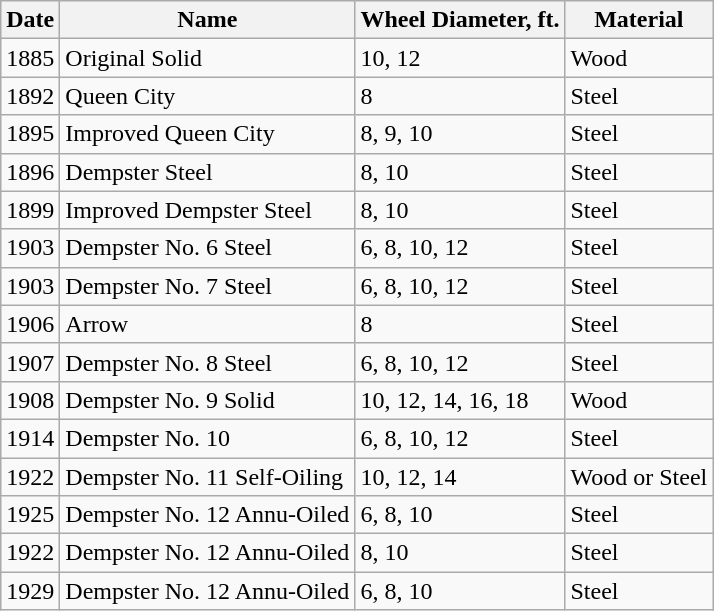<table class="wikitable">
<tr>
<th>Date</th>
<th>Name</th>
<th>Wheel Diameter, ft.</th>
<th>Material</th>
</tr>
<tr>
<td>1885</td>
<td>Original Solid</td>
<td>10, 12</td>
<td>Wood</td>
</tr>
<tr>
<td>1892</td>
<td>Queen City</td>
<td>8</td>
<td>Steel</td>
</tr>
<tr>
<td>1895</td>
<td>Improved Queen City</td>
<td>8, 9, 10</td>
<td>Steel</td>
</tr>
<tr>
<td>1896</td>
<td>Dempster Steel</td>
<td>8, 10</td>
<td>Steel</td>
</tr>
<tr>
<td>1899</td>
<td>Improved Dempster Steel</td>
<td>8, 10</td>
<td>Steel</td>
</tr>
<tr>
<td>1903</td>
<td>Dempster No. 6 Steel</td>
<td>6, 8, 10, 12</td>
<td>Steel</td>
</tr>
<tr>
<td>1903</td>
<td>Dempster No. 7 Steel</td>
<td>6, 8, 10, 12</td>
<td>Steel</td>
</tr>
<tr>
<td>1906</td>
<td>Arrow</td>
<td>8</td>
<td>Steel</td>
</tr>
<tr>
<td>1907</td>
<td>Dempster No. 8 Steel</td>
<td>6, 8, 10, 12</td>
<td>Steel</td>
</tr>
<tr>
<td>1908</td>
<td>Dempster No. 9 Solid</td>
<td>10, 12, 14, 16, 18</td>
<td>Wood</td>
</tr>
<tr>
<td>1914</td>
<td>Dempster No. 10</td>
<td>6, 8, 10, 12</td>
<td>Steel</td>
</tr>
<tr>
<td>1922</td>
<td>Dempster No. 11 Self-Oiling</td>
<td>10, 12, 14</td>
<td>Wood or Steel</td>
</tr>
<tr>
<td>1925</td>
<td>Dempster No. 12 Annu-Oiled</td>
<td>6, 8, 10</td>
<td>Steel</td>
</tr>
<tr>
<td>1922</td>
<td>Dempster No. 12 Annu-Oiled</td>
<td>8, 10</td>
<td>Steel</td>
</tr>
<tr>
<td>1929</td>
<td>Dempster No. 12 Annu-Oiled</td>
<td>6, 8, 10</td>
<td>Steel</td>
</tr>
</table>
